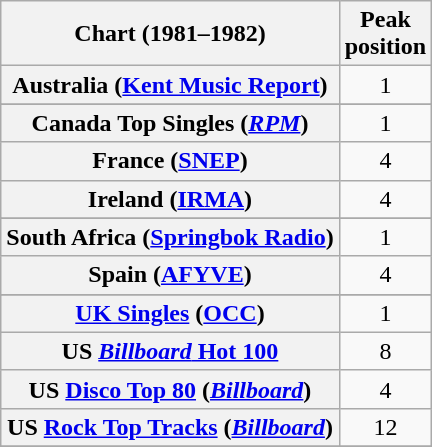<table class="wikitable sortable plainrowheaders" style="text-align:center">
<tr>
<th scope="col">Chart (1981–1982)</th>
<th scope="col">Peak<br>position</th>
</tr>
<tr>
<th scope="row">Australia (<a href='#'>Kent Music Report</a>)</th>
<td>1</td>
</tr>
<tr>
</tr>
<tr>
</tr>
<tr>
<th scope="row">Canada Top Singles (<a href='#'><em>RPM</em></a>)</th>
<td>1</td>
</tr>
<tr>
<th scope="row">France (<a href='#'>SNEP</a>)</th>
<td>4</td>
</tr>
<tr>
<th scope="row">Ireland (<a href='#'>IRMA</a>)</th>
<td>4</td>
</tr>
<tr>
</tr>
<tr>
</tr>
<tr>
</tr>
<tr>
<th scope="row">South Africa (<a href='#'>Springbok Radio</a>)</th>
<td>1</td>
</tr>
<tr>
<th scope="row">Spain (<a href='#'>AFYVE</a>)</th>
<td>4</td>
</tr>
<tr>
</tr>
<tr>
</tr>
<tr>
<th scope="row"><a href='#'>UK Singles</a> (<a href='#'>OCC</a>)</th>
<td>1</td>
</tr>
<tr>
<th scope="row">US <a href='#'><em>Billboard</em> Hot 100</a></th>
<td>8</td>
</tr>
<tr>
<th scope="row">US <a href='#'>Disco Top 80</a> (<em><a href='#'>Billboard</a></em>)<br></th>
<td>4</td>
</tr>
<tr>
<th scope="row">US <a href='#'>Rock Top Tracks</a> (<em><a href='#'>Billboard</a></em>)</th>
<td>12</td>
</tr>
<tr>
</tr>
</table>
